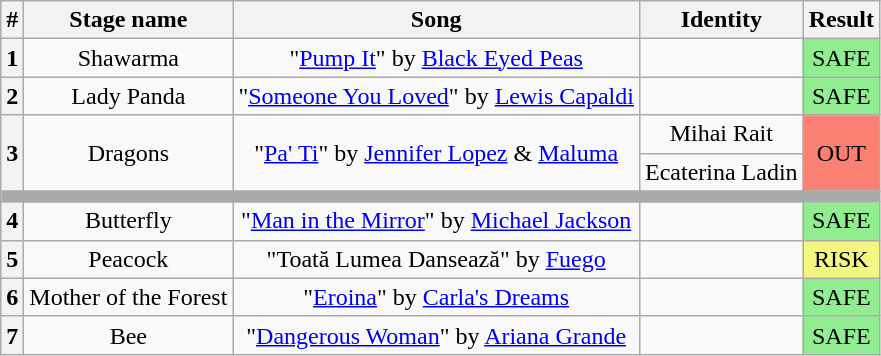<table class="wikitable plainrowheaders" style="text-align: center;">
<tr>
<th>#</th>
<th>Stage name</th>
<th>Song</th>
<th>Identity</th>
<th>Result</th>
</tr>
<tr>
<th>1</th>
<td>Shawarma</td>
<td>"<a href='#'>Pump It</a>" by <a href='#'>Black Eyed Peas</a></td>
<td></td>
<td bgcolor=lightgreen>SAFE</td>
</tr>
<tr>
<th>2</th>
<td>Lady Panda</td>
<td>"<a href='#'>Someone You Loved</a>" by <a href='#'>Lewis Capaldi</a></td>
<td></td>
<td bgcolor=lightgreen>SAFE</td>
</tr>
<tr>
<th rowspan="2">3</th>
<td rowspan="2">Dragons</td>
<td rowspan="2">"<a href='#'>Pa' Ti</a>" by <a href='#'>Jennifer Lopez</a> & <a href='#'>Maluma</a></td>
<td>Mihai Rait</td>
<td rowspan="2" bgcolor=salmon>OUT</td>
</tr>
<tr>
<td>Ecaterina Ladin</td>
</tr>
<tr>
<td colspan="5" style="background:darkgray"></td>
</tr>
<tr>
<th>4</th>
<td>Butterfly</td>
<td>"<a href='#'>Man in the Mirror</a>" by <a href='#'>Michael Jackson</a></td>
<td></td>
<td bgcolor=lightgreen>SAFE</td>
</tr>
<tr>
<th>5</th>
<td>Peacock</td>
<td>"Toată Lumea Dansează" by <a href='#'>Fuego</a></td>
<td></td>
<td bgcolor="#F3F781">RISK</td>
</tr>
<tr>
<th>6</th>
<td>Mother of the Forest</td>
<td>"<a href='#'>Eroina</a>" by <a href='#'>Carla's Dreams</a></td>
<td></td>
<td bgcolor=lightgreen>SAFE</td>
</tr>
<tr>
<th>7</th>
<td>Bee</td>
<td>"<a href='#'>Dangerous Woman</a>" by <a href='#'>Ariana Grande</a></td>
<td></td>
<td bgcolor=lightgreen>SAFE</td>
</tr>
</table>
